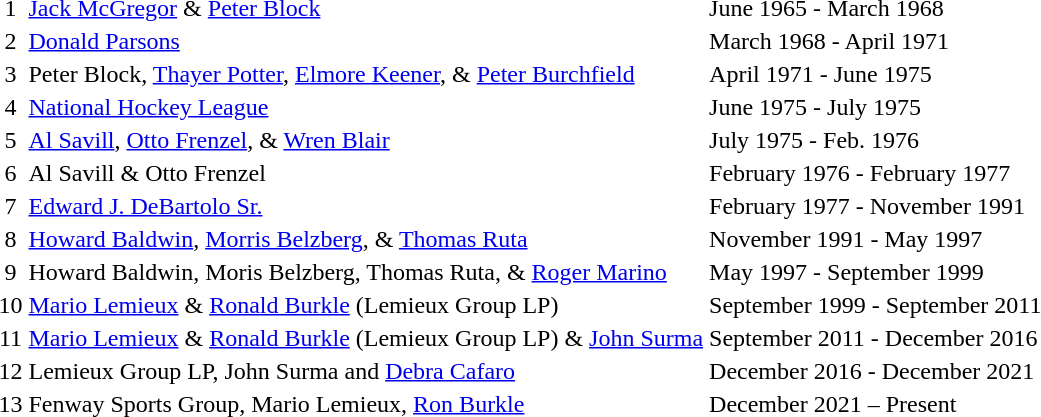<table>
<tr>
<td align=center>1</td>
<td><a href='#'>Jack McGregor</a> & <a href='#'>Peter Block</a></td>
<td>June 1965 - March 1968</td>
<td></td>
</tr>
<tr>
<td align=center>2</td>
<td><a href='#'>Donald Parsons</a></td>
<td>March 1968 - April 1971</td>
<td></td>
</tr>
<tr>
<td align=center>3</td>
<td>Peter Block, <a href='#'>Thayer Potter</a>, <a href='#'>Elmore Keener</a>, & <a href='#'>Peter Burchfield</a></td>
<td>April 1971 - June 1975</td>
<td></td>
</tr>
<tr>
<td align=center>4</td>
<td><a href='#'>National Hockey League</a></td>
<td>June 1975 - July 1975</td>
<td></td>
</tr>
<tr>
<td align=center>5</td>
<td><a href='#'>Al Savill</a>, <a href='#'>Otto Frenzel</a>, & <a href='#'>Wren Blair</a></td>
<td>July 1975 - Feb. 1976</td>
<td></td>
</tr>
<tr>
<td align=center>6</td>
<td>Al Savill & Otto Frenzel</td>
<td>February 1976 - February 1977</td>
<td></td>
</tr>
<tr>
<td align=center>7</td>
<td><a href='#'>Edward J. DeBartolo Sr.</a></td>
<td>February 1977 - November 1991</td>
<td></td>
</tr>
<tr>
<td align=center>8</td>
<td><a href='#'>Howard Baldwin</a>, <a href='#'>Morris Belzberg</a>, & <a href='#'>Thomas Ruta</a></td>
<td>November 1991 - May 1997</td>
<td></td>
</tr>
<tr>
<td align=center>9</td>
<td>Howard Baldwin, Moris Belzberg, Thomas Ruta, & <a href='#'>Roger Marino</a></td>
<td>May 1997 - September 1999</td>
<td></td>
</tr>
<tr>
<td align=center>10</td>
<td><a href='#'>Mario Lemieux</a> & <a href='#'>Ronald Burkle</a> (Lemieux Group LP)</td>
<td>September 1999 - September 2011</td>
<td></td>
</tr>
<tr>
<td align=center>11</td>
<td><a href='#'>Mario Lemieux</a> & <a href='#'>Ronald Burkle</a> (Lemieux Group LP) & <a href='#'>John Surma</a> </td>
<td>September 2011 - December 2016</td>
<td></td>
</tr>
<tr>
<td align=center>12</td>
<td>Lemieux Group LP, John Surma and <a href='#'>Debra Cafaro</a></td>
<td>December 2016 - December 2021</td>
<td></td>
</tr>
<tr>
<td align=center>13</td>
<td>Fenway Sports Group, Mario Lemieux, <a href='#'>Ron Burkle</a></td>
<td>December 2021 – Present</td>
<td></td>
</tr>
</table>
